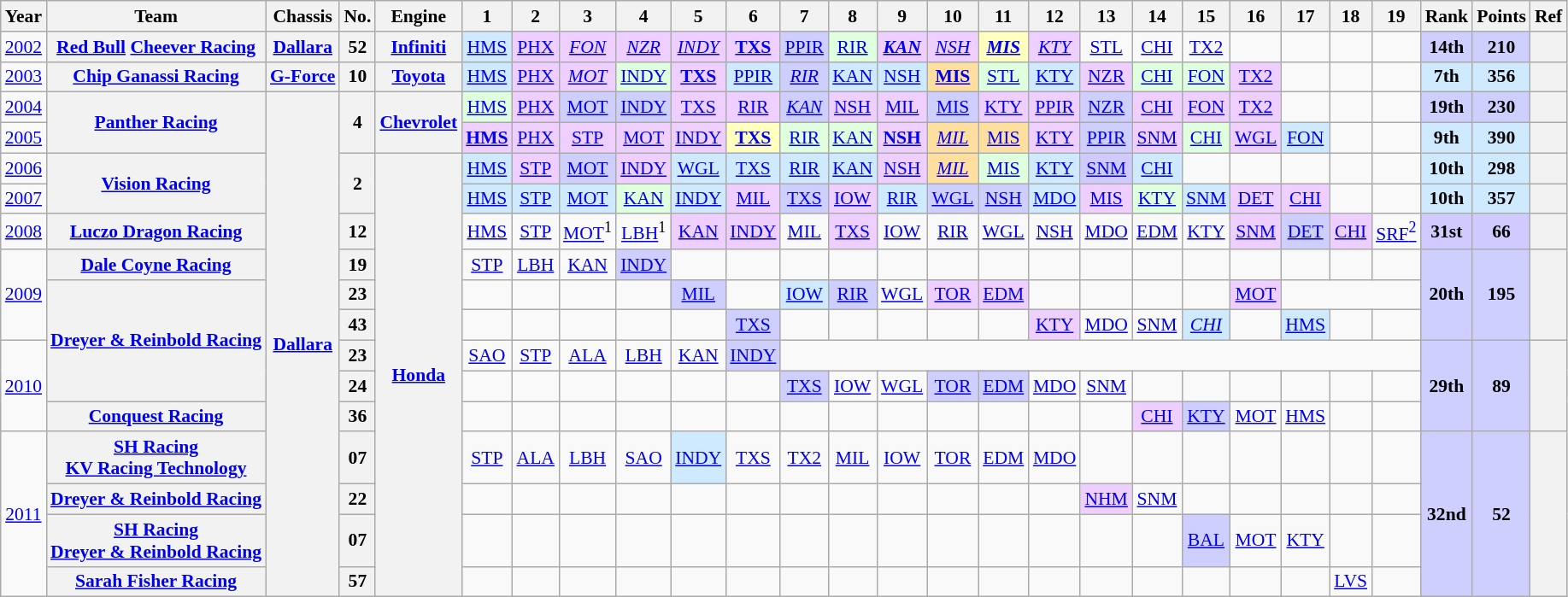<table class="wikitable" style="text-align:center; font-size:90%">
<tr>
<th>Year</th>
<th>Team</th>
<th>Chassis</th>
<th>No.</th>
<th>Engine</th>
<th>1</th>
<th>2</th>
<th>3</th>
<th>4</th>
<th>5</th>
<th>6</th>
<th>7</th>
<th>8</th>
<th>9</th>
<th>10</th>
<th>11</th>
<th>12</th>
<th>13</th>
<th>14</th>
<th>15</th>
<th>16</th>
<th>17</th>
<th>18</th>
<th>19</th>
<th>Rank</th>
<th>Points</th>
<th>Ref</th>
</tr>
<tr>
<td><a href='#'>2002</a></td>
<th><a href='#'>Red Bull</a> <a href='#'>Cheever Racing</a></th>
<th><a href='#'>Dallara</a></th>
<th>52</th>
<th><a href='#'>Infiniti</a></th>
<td style="background:#cfeaff;"><a href='#'>HMS</a><br></td>
<td style="background:#efcfff;"><a href='#'>PHX</a><br></td>
<td style="background:#efcfff;"><em><a href='#'>FON</a></em><br></td>
<td style="background:#efcfff;"><em><a href='#'>NZR</a></em><br></td>
<td style="background:#efcfff;"><em><a href='#'>INDY</a></em><br></td>
<td style="background:#efcfff;"><strong><a href='#'>TXS</a></strong><br></td>
<td style="background:#cfcfff;"><a href='#'>PPIR</a><br></td>
<td style="background:#dfffdf;"><a href='#'>RIR</a><br></td>
<td style="background:#efcfff;"><a href='#'><strong><em>KAN</em></strong></a><br></td>
<td style="background:#efcfff;"><em><a href='#'>NSH</a></em><br></td>
<td style="background:#ffffbf;"><a href='#'><strong><em>MIS</em></strong></a><br></td>
<td style="background:#efcfff;"><em><a href='#'>KTY</a></em><br></td>
<td><a href='#'>STL</a><br></td>
<td><a href='#'>CHI</a></td>
<td><a href='#'>TX2</a></td>
<td></td>
<td></td>
<td></td>
<td></td>
<th style="background:#cfcfff;"><strong>14th</strong></th>
<th style="background:#cfcfff;"><strong>210</strong></th>
<th></th>
</tr>
<tr>
<td><a href='#'>2003</a></td>
<th><a href='#'>Chip Ganassi Racing</a></th>
<th><a href='#'>G-Force</a></th>
<th>10</th>
<th><a href='#'>Toyota</a></th>
<td style="background:#cfeaff;"><a href='#'>HMS</a><br></td>
<td style="background:#efcfff;"><a href='#'>PHX</a><br></td>
<td style="background:#efcfff;"><em><a href='#'>MOT</a></em><br></td>
<td style="background:#dfffdf;"><a href='#'>INDY</a><br></td>
<td style="background:#efcfff;"><strong><a href='#'>TXS</a></strong><br></td>
<td style="background:#cfeaff;"><a href='#'>PPIR</a><br></td>
<td style="background:#cfcfff;"><em><a href='#'>RIR</a></em><br></td>
<td style="background:#cfeaff;"><a href='#'>KAN</a><br></td>
<td style="background:#cfeaff;"><a href='#'>NSH</a><br></td>
<td style="background:#ffdf9f;"><strong><a href='#'>MIS</a></strong><br></td>
<td style="background:#dfffdf;"><a href='#'>STL</a><br></td>
<td style="background:#cfeaff;"><a href='#'>KTY</a><br></td>
<td style="background:#efcfff;"><a href='#'>NZR</a><br></td>
<td style="background:#dfffdf;"><a href='#'>CHI</a><br></td>
<td style="background:#dfffdf;"><a href='#'>FON</a><br></td>
<td style="background:#efcfff;"><a href='#'>TX2</a><br></td>
<td></td>
<td></td>
<td></td>
<th style="background:#cfeaff;"><strong>7th</strong></th>
<th style="background:#cfeaff;"><strong>356</strong></th>
<th></th>
</tr>
<tr>
<td><a href='#'>2004</a></td>
<th rowspan=2><a href='#'>Panther Racing</a></th>
<th rowspan=15><a href='#'>Dallara</a></th>
<th rowspan=2>4</th>
<th rowspan=2><a href='#'>Chevrolet</a></th>
<td style="background:#dfffdf;"><a href='#'>HMS</a><br></td>
<td style="background:#efcfff;"><a href='#'>PHX</a><br></td>
<td style="background:#cfcfff;"><a href='#'>MOT</a><br></td>
<td style="background:#cfcfff;"><a href='#'>INDY</a><br></td>
<td style="background:#efcfff;"><a href='#'>TXS</a><br></td>
<td style="background:#efcfff;"><a href='#'>RIR</a><br></td>
<td style="background:#cfcfff;"><em><a href='#'>KAN</a></em><br></td>
<td style="background:#efcfff;"><a href='#'>NSH</a><br></td>
<td style="background:#efcfff;"><a href='#'>MIL</a><br></td>
<td style="background:#cfcfff;"><a href='#'>MIS</a><br></td>
<td style="background:#efcfff;"><a href='#'>KTY</a><br></td>
<td style="background:#efcfff;"><a href='#'>PPIR</a><br></td>
<td style="background:#cfcfff;"><a href='#'>NZR</a><br></td>
<td style="background:#efcfff;"><a href='#'>CHI</a><br></td>
<td style="background:#efcfff;"><a href='#'>FON</a><br></td>
<td style="background:#efcfff;"><a href='#'>TX2</a><br></td>
<td></td>
<td></td>
<td></td>
<th style="background:#cfcfff;"><strong>19th</strong></th>
<th style="background:#cfcfff;"><strong>230</strong></th>
<th></th>
</tr>
<tr>
<td><a href='#'>2005</a></td>
<td style="background:#efcfff;"><strong><a href='#'>HMS</a></strong><br></td>
<td style="background:#efcfff;"><a href='#'>PHX</a><br></td>
<td style="background:#efcfff;"><a href='#'>STP</a><br></td>
<td style="background:#efcfff;"><a href='#'>MOT</a><br></td>
<td style="background:#efcfff;"><a href='#'>INDY</a><br></td>
<td style="background:#ffffbf;"><strong><a href='#'>TXS</a></strong><br></td>
<td style="background:#dfffdf;"><a href='#'>RIR</a><br></td>
<td style="background:#dfffdf;"><a href='#'>KAN</a><br></td>
<td style="background:#efcfff;"><strong><a href='#'>NSH</a></strong><br></td>
<td style="background:#ffdf9f;"><em><a href='#'>MIL</a></em><br></td>
<td style="background:#ffdf9f;"><a href='#'>MIS</a><br></td>
<td style="background:#efcfff;"><a href='#'>KTY</a><br></td>
<td style="background:#cfcfff;"><a href='#'>PPIR</a><br></td>
<td style="background:#efcfff;"><a href='#'>SNM</a><br></td>
<td style="background:#dfffdf;"><a href='#'>CHI</a><br></td>
<td style="background:#efcfff;"><a href='#'>WGL</a><br></td>
<td style="background:#cfeaff;"><a href='#'>FON</a><br></td>
<td></td>
<td></td>
<th style="background:#cfeaff;"><strong>9th</strong></th>
<th style="background:#cfeaff;"><strong>390</strong></th>
<th></th>
</tr>
<tr>
<td><a href='#'>2006</a></td>
<th rowspan=2><a href='#'>Vision Racing</a></th>
<th rowspan=2>2</th>
<th rowspan=13><a href='#'>Honda</a></th>
<td style="background:#cfeaff;"><a href='#'>HMS</a><br></td>
<td style="background:#efcfff;"><a href='#'>STP</a><br></td>
<td style="background:#cfcfff;"><a href='#'>MOT</a><br></td>
<td style="background:#efcfff;"><a href='#'>INDY</a><br></td>
<td style="background:#cfeaff;"><a href='#'>WGL</a><br></td>
<td style="background:#cfeaff;"><a href='#'>TXS</a><br></td>
<td style="background:#cfeaff;"><a href='#'>RIR</a><br></td>
<td style="background:#cfeaff;"><a href='#'>KAN</a><br></td>
<td style="background:#efcfff;"><a href='#'>NSH</a><br></td>
<td style="background:#ffdf9f;"><em><a href='#'>MIL</a></em><br></td>
<td style="background:#dfffdf;"><a href='#'>MIS</a><br></td>
<td style="background:#cfeaff;"><a href='#'>KTY</a><br></td>
<td style="background:#cfcaff;"><a href='#'>SNM</a><br></td>
<td style="background:#cfeaff;"><a href='#'>CHI</a><br></td>
<td></td>
<td></td>
<td></td>
<td></td>
<td></td>
<th style="background:#cfeaff;"><strong>10th</strong></th>
<th style="background:#cfeaff;"><strong>298</strong></th>
<th></th>
</tr>
<tr>
<td><a href='#'>2007</a></td>
<td style="background:#cfeaff;"><a href='#'>HMS</a><br></td>
<td style="background:#cfeaff;"><a href='#'>STP</a><br></td>
<td style="background:#cfeaff;"><a href='#'>MOT</a><br></td>
<td style="background:#dfffdf;"><a href='#'>KAN</a><br></td>
<td style="background:#cfeaff;"><a href='#'>INDY</a><br></td>
<td style="background:#efcfff;"><a href='#'>MIL</a><br></td>
<td style="background:#cfcfff;"><a href='#'>TXS</a><br></td>
<td style="background:#efcfff;"><a href='#'>IOW</a><br></td>
<td style="background:#cfeaff;"><a href='#'>RIR</a><br></td>
<td style="background:#cfcfff;"><a href='#'>WGL</a><br></td>
<td style="background:#cfcfff;"><a href='#'>NSH</a><br></td>
<td style="background:#cfeaff;"><a href='#'>MDO</a><br></td>
<td style="background:#efcfff;"><a href='#'>MIS</a><br></td>
<td style="background:#dfffdf;"><a href='#'>KTY</a><br></td>
<td style="background:#cfeaff;"><a href='#'>SNM</a><br></td>
<td style="background:#efcfff;"><a href='#'>DET</a><br></td>
<td style="background:#efcfff;"><a href='#'>CHI</a><br></td>
<td></td>
<td></td>
<th style="background:#cfeaff;"><strong>10th</strong></th>
<th style="background:#cfeaff;"><strong>357</strong></th>
<th></th>
</tr>
<tr>
<td><a href='#'>2008</a></td>
<th><a href='#'>Luczo Dragon Racing</a></th>
<th>12</th>
<td><a href='#'>HMS</a></td>
<td><a href='#'>STP</a></td>
<td><a href='#'>MOT</a><sup>1</sup></td>
<td><a href='#'>LBH</a><sup>1</sup></td>
<td style="background:#efcfff;"><a href='#'>KAN</a><br></td>
<td style="background:#efcfff;"><a href='#'>INDY</a><br></td>
<td><a href='#'>MIL</a></td>
<td style="background:#efcfff;"><a href='#'>TXS</a><br></td>
<td><a href='#'>IOW</a></td>
<td><a href='#'>RIR</a></td>
<td><a href='#'>WGL</a></td>
<td><a href='#'>NSH</a></td>
<td><a href='#'>MDO</a></td>
<td><a href='#'>EDM</a></td>
<td><a href='#'>KTY</a></td>
<td style="background:#efcfff;"><a href='#'>SNM</a><br></td>
<td style="background:#cfcfff;"><a href='#'>DET</a><br></td>
<td style="background:#efcfff;"><a href='#'>CHI</a><br></td>
<td><a href='#'>SRF<sup>2</sup></a></td>
<th style="background:#cfcaff;"><strong>31st</strong></th>
<th style="background:#cfcaff;"><strong>66</strong></th>
<th></th>
</tr>
<tr>
<td rowspan=3><a href='#'>2009</a></td>
<th><a href='#'>Dale Coyne Racing</a></th>
<th>19</th>
<td><a href='#'>STP</a></td>
<td><a href='#'>LBH</a></td>
<td><a href='#'>KAN</a></td>
<td style="background:#cfcfff;"><a href='#'>INDY</a><br></td>
<td></td>
<td></td>
<td></td>
<td></td>
<td></td>
<td></td>
<td></td>
<td></td>
<td></td>
<td></td>
<td></td>
<td></td>
<td></td>
<td></td>
<td></td>
<th rowspan="3" style="background:#cfcfff;"><strong>20th</strong></th>
<th rowspan="3" style="background:#cfcfff;"><strong>195</strong></th>
<th rowspan="3"></th>
</tr>
<tr>
<th rowspan=4><a href='#'>Dreyer & Reinbold Racing</a></th>
<th>23</th>
<td></td>
<td></td>
<td></td>
<td></td>
<td style="background:#cfcfff;"><a href='#'>MIL</a><br></td>
<td></td>
<td style="background:#cfeaff;"><a href='#'>IOW</a><br></td>
<td style="background:#cfcfff;"><a href='#'>RIR</a><br></td>
<td><a href='#'>WGL</a></td>
<td style="background:#efcfff;"><a href='#'>TOR</a><br></td>
<td style="background:#efcfff;"><a href='#'>EDM</a><br></td>
<td></td>
<td></td>
<td></td>
<td></td>
<td style="background:#efcfff;"><a href='#'>MOT</a><br></td>
</tr>
<tr>
<th>43</th>
<td></td>
<td></td>
<td></td>
<td></td>
<td></td>
<td style="background:#cfcfff;"><a href='#'>TXS</a><br></td>
<td></td>
<td></td>
<td></td>
<td></td>
<td></td>
<td style="background:#efcfff;"><a href='#'>KTY</a><br></td>
<td><a href='#'>MDO</a></td>
<td><a href='#'>SNM</a></td>
<td style="background:#cfeaff;"><em><a href='#'>CHI</a></em><br></td>
<td></td>
<td style="background:#cfeaff;"><a href='#'>HMS</a><br></td>
<td></td>
<td></td>
</tr>
<tr>
<td rowspan=3><a href='#'>2010</a></td>
<th>23</th>
<td><a href='#'>SAO</a></td>
<td><a href='#'>STP</a></td>
<td><a href='#'>ALA</a></td>
<td><a href='#'>LBH</a></td>
<td><a href='#'>KAN</a></td>
<td style="background:#cfcfff;"><a href='#'>INDY</a><br></td>
<td colspan=13></td>
<th rowspan="3" style="background:#cfcfff;"><strong>29th</strong></th>
<th rowspan="3" style="background:#cfcfff;"><strong>89</strong></th>
<th rowspan="3"></th>
</tr>
<tr>
<th>24</th>
<td></td>
<td></td>
<td></td>
<td></td>
<td></td>
<td></td>
<td style="background:#cfcfff;"><a href='#'>TXS</a><br></td>
<td><a href='#'>IOW</a></td>
<td><a href='#'>WGL</a></td>
<td style="background:#cfcfff;"><a href='#'>TOR</a><br></td>
<td style="background:#cfcfff;"><a href='#'>EDM</a><br></td>
<td><a href='#'>MDO</a></td>
<td><a href='#'>SNM</a></td>
<td> </td>
<td> </td>
<td> </td>
<td> </td>
<td></td>
<td></td>
</tr>
<tr>
<th><a href='#'>Conquest Racing</a></th>
<th>36</th>
<td> </td>
<td> </td>
<td> </td>
<td> </td>
<td> </td>
<td> </td>
<td> </td>
<td> </td>
<td> </td>
<td> </td>
<td> </td>
<td> </td>
<td> </td>
<td style="background:#efcfff;"><a href='#'>CHI</a><br></td>
<td style="background:#cfcfff;"><a href='#'>KTY</a><br></td>
<td><a href='#'>MOT</a></td>
<td><a href='#'>HMS</a></td>
<td></td>
<td></td>
</tr>
<tr>
<td rowspan=4><a href='#'>2011</a></td>
<th><a href='#'>SH Racing</a><br><a href='#'>KV Racing Technology</a></th>
<th>07</th>
<td><a href='#'>STP</a></td>
<td><a href='#'>ALA</a></td>
<td><a href='#'>LBH</a></td>
<td><a href='#'>SAO</a></td>
<td style="background:#cfeaff;"><a href='#'>INDY</a><br></td>
<td><a href='#'>TXS</a></td>
<td><a href='#'>TX2</a></td>
<td><a href='#'>MIL</a></td>
<td><a href='#'>IOW</a></td>
<td><a href='#'>TOR</a></td>
<td><a href='#'>EDM</a></td>
<td><a href='#'>MDO</a></td>
<td> </td>
<td> </td>
<td> </td>
<td> </td>
<td> </td>
<td> </td>
<td></td>
<th rowspan=4 style="background:#CFCFFF;"><strong>32nd</strong></th>
<th rowspan=4 style="background:#CFCFFF;"><strong>52</strong></th>
<th rowspan=4></th>
</tr>
<tr>
<th><a href='#'>Dreyer & Reinbold Racing</a></th>
<th>22</th>
<td> </td>
<td> </td>
<td> </td>
<td> </td>
<td> </td>
<td> </td>
<td> </td>
<td> </td>
<td> </td>
<td> </td>
<td> </td>
<td> </td>
<td style="background:#efcfff;"><a href='#'>NHM</a><br></td>
<td><a href='#'>SNM</a></td>
<td></td>
<td></td>
<td></td>
<td></td>
<td></td>
</tr>
<tr>
<th><a href='#'>SH Racing</a><br><a href='#'>Dreyer & Reinbold Racing</a></th>
<th>07</th>
<td> </td>
<td> </td>
<td> </td>
<td> </td>
<td> </td>
<td> </td>
<td> </td>
<td> </td>
<td> </td>
<td> </td>
<td> </td>
<td> </td>
<td></td>
<td></td>
<td style="background:#cfcfff;"><a href='#'>BAL</a><br></td>
<td><a href='#'>MOT</a></td>
<td><a href='#'>KTY</a></td>
<td></td>
<td></td>
</tr>
<tr>
<th><a href='#'>Sarah Fisher Racing</a></th>
<th>57</th>
<td> </td>
<td> </td>
<td> </td>
<td> </td>
<td> </td>
<td> </td>
<td> </td>
<td> </td>
<td> </td>
<td> </td>
<td> </td>
<td> </td>
<td></td>
<td></td>
<td></td>
<td></td>
<td></td>
<td><a href='#'>LVS</a><br></td>
<td></td>
</tr>
</table>
